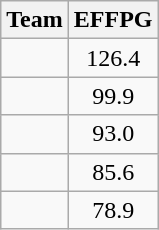<table class=wikitable>
<tr>
<th>Team</th>
<th>EFFPG</th>
</tr>
<tr>
<td></td>
<td align=center>126.4</td>
</tr>
<tr>
<td></td>
<td align=center>99.9</td>
</tr>
<tr>
<td></td>
<td align=center>93.0</td>
</tr>
<tr>
<td></td>
<td align=center>85.6</td>
</tr>
<tr>
<td></td>
<td align=center>78.9</td>
</tr>
</table>
